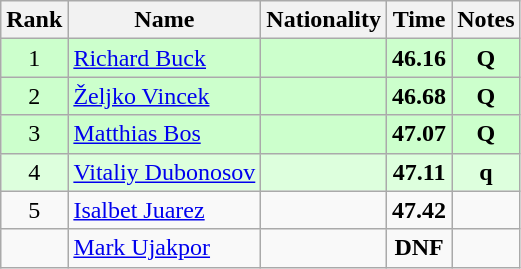<table class="wikitable sortable" style="text-align:center">
<tr>
<th>Rank</th>
<th>Name</th>
<th>Nationality</th>
<th>Time</th>
<th>Notes</th>
</tr>
<tr bgcolor=ccffcc>
<td>1</td>
<td align=left><a href='#'>Richard Buck</a></td>
<td align=left></td>
<td><strong>46.16</strong></td>
<td><strong>Q</strong></td>
</tr>
<tr bgcolor=ccffcc>
<td>2</td>
<td align=left><a href='#'>Željko Vincek</a></td>
<td align=left></td>
<td><strong>46.68</strong></td>
<td><strong>Q</strong></td>
</tr>
<tr bgcolor=ccffcc>
<td>3</td>
<td align=left><a href='#'>Matthias Bos</a></td>
<td align=left></td>
<td><strong>47.07</strong></td>
<td><strong>Q</strong></td>
</tr>
<tr bgcolor=ddffdd>
<td>4</td>
<td align=left><a href='#'>Vitaliy Dubonosov</a></td>
<td align=left></td>
<td><strong>47.11</strong></td>
<td><strong>q</strong></td>
</tr>
<tr>
<td>5</td>
<td align=left><a href='#'>Isalbet Juarez</a></td>
<td align=left></td>
<td><strong>47.42</strong></td>
<td></td>
</tr>
<tr>
<td></td>
<td align=left><a href='#'>Mark Ujakpor</a></td>
<td align=left></td>
<td><strong>DNF</strong></td>
<td></td>
</tr>
</table>
